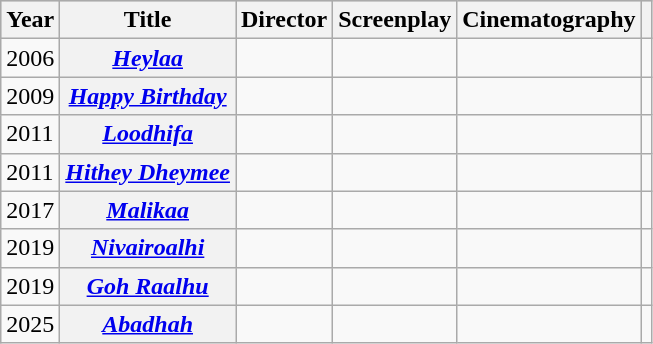<table class="wikitable sortable plainrowheaders">
<tr style="background:#ccc; text-align:center;">
<th scope="col">Year</th>
<th scope="col">Title</th>
<th scope="col">Director</th>
<th scope="col">Screenplay</th>
<th scope="col">Cinematography</th>
<th scope="col" class="unsortable"></th>
</tr>
<tr>
<td>2006</td>
<th scope="row"><em><a href='#'>Heylaa</a></em></th>
<td></td>
<td></td>
<td></td>
<td style="text-align: center;"></td>
</tr>
<tr>
<td>2009</td>
<th scope="row"><em><a href='#'>Happy Birthday</a></em></th>
<td></td>
<td></td>
<td></td>
<td style="text-align: center;"></td>
</tr>
<tr>
<td>2011</td>
<th scope="row"><em><a href='#'>Loodhifa</a></em></th>
<td></td>
<td></td>
<td></td>
<td style="text-align: center;"></td>
</tr>
<tr>
<td>2011</td>
<th scope="row"><em><a href='#'>Hithey Dheymee</a></em></th>
<td></td>
<td></td>
<td></td>
<td style="text-align: center;"></td>
</tr>
<tr>
<td>2017</td>
<th scope="row"><em><a href='#'>Malikaa</a></em></th>
<td></td>
<td></td>
<td></td>
<td style="text-align: center;"></td>
</tr>
<tr>
<td>2019</td>
<th scope="row"><em><a href='#'>Nivairoalhi</a></em></th>
<td></td>
<td></td>
<td></td>
<td style="text-align: center;"></td>
</tr>
<tr>
<td>2019</td>
<th scope="row"><em><a href='#'>Goh Raalhu</a></em></th>
<td></td>
<td></td>
<td></td>
<td style="text-align: center;"></td>
</tr>
<tr>
<td>2025</td>
<th scope="row"><em><a href='#'>Abadhah</a></em></th>
<td></td>
<td></td>
<td></td>
<td style="text-align: center;"></td>
</tr>
</table>
